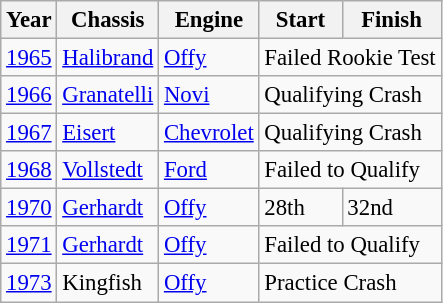<table class="wikitable" style="font-size: 95%;">
<tr>
<th>Year</th>
<th>Chassis</th>
<th>Engine</th>
<th>Start</th>
<th>Finish</th>
</tr>
<tr>
<td><a href='#'>1965</a></td>
<td><a href='#'>Halibrand</a></td>
<td><a href='#'>Offy</a></td>
<td colspan=2>Failed Rookie Test</td>
</tr>
<tr>
<td><a href='#'>1966</a></td>
<td><a href='#'>Granatelli</a></td>
<td><a href='#'>Novi</a></td>
<td colspan=2>Qualifying Crash</td>
</tr>
<tr>
<td><a href='#'>1967</a></td>
<td><a href='#'>Eisert</a></td>
<td><a href='#'>Chevrolet</a></td>
<td colspan=2>Qualifying Crash</td>
</tr>
<tr>
<td><a href='#'>1968</a></td>
<td><a href='#'>Vollstedt</a></td>
<td><a href='#'>Ford</a></td>
<td colspan=2>Failed to Qualify</td>
</tr>
<tr>
<td><a href='#'>1970</a></td>
<td><a href='#'>Gerhardt</a></td>
<td><a href='#'>Offy</a></td>
<td>28th</td>
<td>32nd</td>
</tr>
<tr>
<td><a href='#'>1971</a></td>
<td><a href='#'>Gerhardt</a></td>
<td><a href='#'>Offy</a></td>
<td colspan=2>Failed to Qualify</td>
</tr>
<tr>
<td><a href='#'>1973</a></td>
<td>Kingfish</td>
<td><a href='#'>Offy</a></td>
<td colspan=2>Practice Crash</td>
</tr>
</table>
